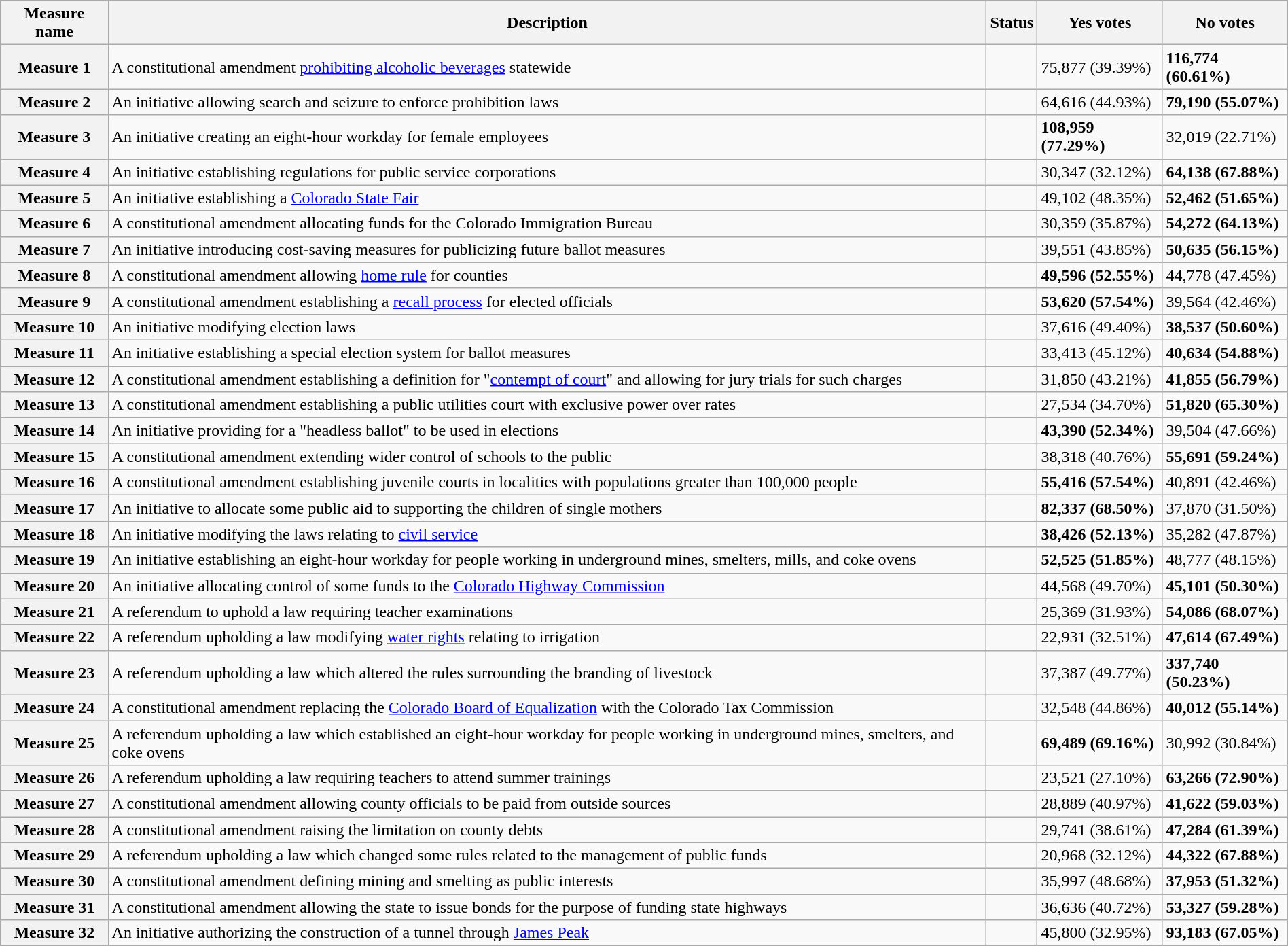<table class="wikitable sortable plainrowheaders" style="width:100%">
<tr>
<th scope="col">Measure name</th>
<th class="unsortable" scope="col">Description</th>
<th scope="col">Status</th>
<th scope="col">Yes votes</th>
<th scope="col">No votes</th>
</tr>
<tr>
<th scope="row">Measure 1</th>
<td>A constitutional amendment <a href='#'>prohibiting alcoholic beverages</a> statewide</td>
<td></td>
<td>75,877 (39.39%)</td>
<td><strong>116,774 (60.61%)</strong></td>
</tr>
<tr>
<th scope="row">Measure 2</th>
<td>An initiative allowing search and seizure to enforce prohibition laws</td>
<td></td>
<td>64,616 (44.93%)</td>
<td><strong>79,190 (55.07%)</strong></td>
</tr>
<tr>
<th scope="row">Measure 3</th>
<td>An initiative creating an eight-hour workday for female employees</td>
<td></td>
<td><strong>108,959 (77.29%)</strong></td>
<td>32,019 (22.71%)</td>
</tr>
<tr>
<th scope="row">Measure 4</th>
<td>An initiative establishing regulations for public service corporations</td>
<td></td>
<td>30,347 (32.12%)</td>
<td><strong>64,138 (67.88%)</strong></td>
</tr>
<tr>
<th scope="row">Measure 5</th>
<td>An initiative establishing a <a href='#'>Colorado State Fair</a></td>
<td></td>
<td>49,102 (48.35%)</td>
<td><strong>52,462 (51.65%)</strong></td>
</tr>
<tr>
<th scope="row">Measure 6</th>
<td>A constitutional amendment allocating funds for the Colorado Immigration Bureau</td>
<td></td>
<td>30,359 (35.87%)</td>
<td><strong>54,272 (64.13%)</strong></td>
</tr>
<tr>
<th scope="row">Measure 7</th>
<td>An initiative introducing cost-saving measures for publicizing future ballot measures</td>
<td></td>
<td>39,551 (43.85%)</td>
<td><strong>50,635 (56.15%)</strong></td>
</tr>
<tr>
<th scope="row">Measure 8</th>
<td>A constitutional amendment allowing <a href='#'>home rule</a> for counties</td>
<td></td>
<td><strong>49,596 (52.55%)</strong></td>
<td>44,778 (47.45%)</td>
</tr>
<tr>
<th scope="row">Measure 9</th>
<td>A constitutional amendment establishing a <a href='#'>recall process</a> for elected officials</td>
<td></td>
<td><strong>53,620 (57.54%)</strong></td>
<td>39,564 (42.46%)</td>
</tr>
<tr>
<th scope="row">Measure 10</th>
<td>An initiative modifying election laws</td>
<td></td>
<td>37,616 (49.40%)</td>
<td><strong>38,537 (50.60%)</strong></td>
</tr>
<tr>
<th scope="row">Measure 11</th>
<td>An initiative establishing a special election system for ballot measures</td>
<td></td>
<td>33,413 (45.12%)</td>
<td><strong>40,634 (54.88%)</strong></td>
</tr>
<tr>
<th scope="row">Measure 12</th>
<td>A constitutional amendment establishing a definition for "<a href='#'>contempt of court</a>" and allowing for jury trials for such charges</td>
<td></td>
<td>31,850 (43.21%)</td>
<td><strong>41,855 (56.79%)</strong></td>
</tr>
<tr>
<th scope="row">Measure 13</th>
<td>A constitutional amendment establishing a public utilities court with exclusive power over rates</td>
<td></td>
<td>27,534 (34.70%)</td>
<td><strong>51,820 (65.30%)</strong></td>
</tr>
<tr>
<th scope="row">Measure 14</th>
<td>An initiative providing for a "headless ballot" to be used in elections</td>
<td></td>
<td><strong>43,390 (52.34%)</strong></td>
<td>39,504 (47.66%)</td>
</tr>
<tr>
<th scope="row">Measure 15</th>
<td>A constitutional amendment extending wider control of schools to the public</td>
<td></td>
<td>38,318 (40.76%)</td>
<td><strong>55,691 (59.24%)</strong></td>
</tr>
<tr>
<th scope="row">Measure 16</th>
<td>A constitutional amendment establishing juvenile courts in localities with populations greater than 100,000 people</td>
<td></td>
<td><strong>55,416 (57.54%)</strong></td>
<td>40,891 (42.46%)</td>
</tr>
<tr>
<th scope="row">Measure 17</th>
<td>An initiative to allocate some public aid to supporting the children of single mothers</td>
<td></td>
<td><strong>82,337 (68.50%)</strong></td>
<td>37,870 (31.50%)</td>
</tr>
<tr>
<th scope="row">Measure 18</th>
<td>An initiative modifying the laws relating to <a href='#'>civil service</a></td>
<td></td>
<td><strong>38,426 (52.13%)</strong></td>
<td>35,282 (47.87%)</td>
</tr>
<tr>
<th scope="row">Measure 19</th>
<td>An initiative establishing an eight-hour workday for people working in underground mines, smelters, mills, and coke ovens</td>
<td></td>
<td><strong>52,525 (51.85%)</strong></td>
<td>48,777 (48.15%)</td>
</tr>
<tr>
<th scope="row">Measure 20</th>
<td>An initiative allocating control of some funds to the <a href='#'>Colorado Highway Commission</a></td>
<td></td>
<td>44,568 (49.70%)</td>
<td><strong>45,101 (50.30%)</strong></td>
</tr>
<tr>
<th scope="row">Measure 21</th>
<td>A referendum to uphold a law requiring teacher examinations</td>
<td></td>
<td>25,369 (31.93%)</td>
<td><strong>54,086 (68.07%)</strong></td>
</tr>
<tr>
<th scope="row">Measure 22</th>
<td>A referendum upholding a law modifying <a href='#'>water rights</a> relating to irrigation</td>
<td></td>
<td>22,931 (32.51%)</td>
<td><strong>47,614 (67.49%)</strong></td>
</tr>
<tr>
<th scope="row">Measure 23</th>
<td>A referendum upholding a law which altered the rules surrounding the branding of livestock</td>
<td></td>
<td>37,387 (49.77%)</td>
<td><strong>337,740 (50.23%)</strong></td>
</tr>
<tr>
<th scope="row">Measure 24</th>
<td>A constitutional amendment replacing the <a href='#'>Colorado Board of Equalization</a> with the Colorado Tax Commission</td>
<td></td>
<td>32,548 (44.86%)</td>
<td><strong>40,012 (55.14%)</strong></td>
</tr>
<tr>
<th scope="row">Measure 25</th>
<td>A referendum upholding a law which established an eight-hour workday for people working in underground mines, smelters, and coke ovens</td>
<td></td>
<td><strong>69,489 (69.16%)</strong></td>
<td>30,992 (30.84%)</td>
</tr>
<tr>
<th scope="row">Measure 26</th>
<td>A referendum upholding a law requiring teachers to attend summer trainings</td>
<td></td>
<td>23,521 (27.10%)</td>
<td><strong>63,266 (72.90%)</strong></td>
</tr>
<tr>
<th scope="row">Measure 27</th>
<td>A constitutional amendment allowing county officials to be paid from outside sources</td>
<td></td>
<td>28,889 (40.97%)</td>
<td><strong>41,622 (59.03%)</strong></td>
</tr>
<tr>
<th scope="row">Measure 28</th>
<td>A constitutional amendment raising the limitation on county debts</td>
<td></td>
<td>29,741 (38.61%)</td>
<td><strong>47,284 (61.39%)</strong></td>
</tr>
<tr>
<th scope="row">Measure 29</th>
<td>A referendum upholding a law which changed some rules related to the management of public funds</td>
<td></td>
<td>20,968 (32.12%)</td>
<td><strong>44,322 (67.88%)</strong></td>
</tr>
<tr>
<th scope="row">Measure 30</th>
<td>A constitutional amendment defining mining and smelting as public interests</td>
<td></td>
<td>35,997 (48.68%)</td>
<td><strong>37,953 (51.32%)</strong></td>
</tr>
<tr>
<th scope="row">Measure 31</th>
<td>A constitutional amendment allowing the state to issue bonds for the purpose of funding state highways</td>
<td></td>
<td>36,636 (40.72%)</td>
<td><strong>53,327 (59.28%)</strong></td>
</tr>
<tr>
<th scope="row">Measure 32</th>
<td>An initiative authorizing the construction of a tunnel through <a href='#'>James Peak</a></td>
<td></td>
<td>45,800 (32.95%)</td>
<td><strong>93,183 (67.05%)</strong></td>
</tr>
</table>
